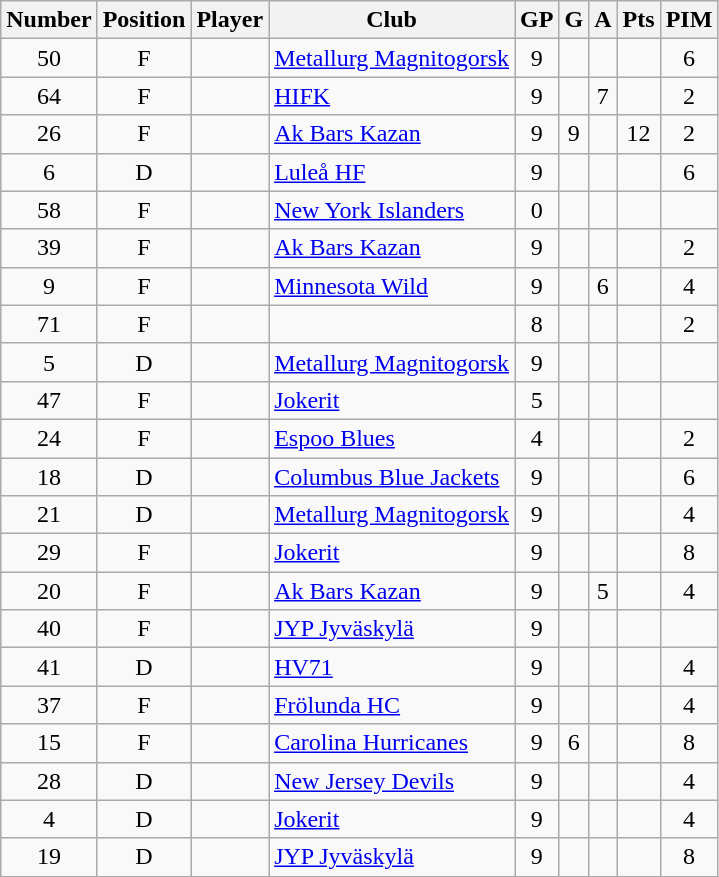<table class="wikitable sortable" style="text-align: center;">
<tr>
<th scope="col">Number</th>
<th scope="col">Position</th>
<th scope="col">Player</th>
<th scope="col">Club</th>
<th scope="col">GP</th>
<th scope="col">G</th>
<th scope="col">A</th>
<th scope="col">Pts</th>
<th scope="col">PIM</th>
</tr>
<tr>
<td>50</td>
<td>F</td>
<td scope="row" align=left></td>
<td align=left><a href='#'>Metallurg Magnitogorsk</a></td>
<td>9</td>
<td></td>
<td></td>
<td></td>
<td>6</td>
</tr>
<tr>
<td>64</td>
<td>F</td>
<td scope="row" align=left></td>
<td align=left><a href='#'>HIFK</a></td>
<td>9</td>
<td></td>
<td>7</td>
<td></td>
<td>2</td>
</tr>
<tr>
<td>26</td>
<td>F</td>
<td scope="row" align=left></td>
<td align=left><a href='#'>Ak Bars Kazan</a></td>
<td>9</td>
<td>9</td>
<td></td>
<td>12</td>
<td>2</td>
</tr>
<tr>
<td>6</td>
<td>D</td>
<td scope="row" align=left></td>
<td align=left><a href='#'>Luleå HF</a></td>
<td>9</td>
<td></td>
<td></td>
<td></td>
<td>6</td>
</tr>
<tr>
<td>58</td>
<td>F</td>
<td scope="row" align=left></td>
<td align=left><a href='#'>New York Islanders</a></td>
<td>0</td>
<td></td>
<td></td>
<td></td>
<td></td>
</tr>
<tr>
<td>39</td>
<td>F</td>
<td scope="row" align=left></td>
<td align=left><a href='#'>Ak Bars Kazan</a></td>
<td>9</td>
<td></td>
<td></td>
<td></td>
<td>2</td>
</tr>
<tr>
<td>9</td>
<td>F</td>
<td scope="row" align=left></td>
<td align=left><a href='#'>Minnesota Wild</a></td>
<td>9</td>
<td></td>
<td>6</td>
<td></td>
<td>4</td>
</tr>
<tr>
<td>71</td>
<td>F</td>
<td scope="row" align=left></td>
<td align=left></td>
<td>8</td>
<td></td>
<td></td>
<td></td>
<td>2</td>
</tr>
<tr>
<td>5</td>
<td>D</td>
<td scope="row" align=left></td>
<td align=left><a href='#'>Metallurg Magnitogorsk</a></td>
<td>9</td>
<td></td>
<td></td>
<td></td>
<td></td>
</tr>
<tr>
<td>47</td>
<td>F</td>
<td scope="row" align=left></td>
<td align=left><a href='#'>Jokerit</a></td>
<td>5</td>
<td></td>
<td></td>
<td></td>
<td></td>
</tr>
<tr>
<td>24</td>
<td>F</td>
<td scope="row" align=left></td>
<td align=left><a href='#'>Espoo Blues</a></td>
<td>4</td>
<td></td>
<td></td>
<td></td>
<td>2</td>
</tr>
<tr>
<td>18</td>
<td>D</td>
<td scope="row" align=left></td>
<td align=left><a href='#'>Columbus Blue Jackets</a></td>
<td>9</td>
<td></td>
<td></td>
<td></td>
<td>6</td>
</tr>
<tr>
<td>21</td>
<td>D</td>
<td scope="row" align=left></td>
<td align=left><a href='#'>Metallurg Magnitogorsk</a></td>
<td>9</td>
<td></td>
<td></td>
<td></td>
<td>4</td>
</tr>
<tr>
<td>29</td>
<td>F</td>
<td scope="row" align=left></td>
<td align=left><a href='#'>Jokerit</a></td>
<td>9</td>
<td></td>
<td></td>
<td></td>
<td>8</td>
</tr>
<tr>
<td>20</td>
<td>F</td>
<td scope="row" align=left></td>
<td align=left><a href='#'>Ak Bars Kazan</a></td>
<td>9</td>
<td></td>
<td>5</td>
<td></td>
<td>4</td>
</tr>
<tr>
<td>40</td>
<td>F</td>
<td scope="row" align=left></td>
<td align=left><a href='#'>JYP Jyväskylä</a></td>
<td>9</td>
<td></td>
<td></td>
<td></td>
<td></td>
</tr>
<tr>
<td>41</td>
<td>D</td>
<td scope="row" align=left></td>
<td align=left><a href='#'>HV71</a></td>
<td>9</td>
<td></td>
<td></td>
<td></td>
<td>4</td>
</tr>
<tr>
<td>37</td>
<td>F</td>
<td scope="row" align=left></td>
<td align=left><a href='#'>Frölunda HC</a></td>
<td>9</td>
<td></td>
<td></td>
<td></td>
<td>4</td>
</tr>
<tr>
<td>15</td>
<td>F</td>
<td scope="row" align=left></td>
<td align=left><a href='#'>Carolina Hurricanes</a></td>
<td>9</td>
<td>6</td>
<td></td>
<td></td>
<td>8</td>
</tr>
<tr>
<td>28</td>
<td>D</td>
<td scope="row" align=left></td>
<td align=left><a href='#'>New Jersey Devils</a></td>
<td>9</td>
<td></td>
<td></td>
<td></td>
<td>4</td>
</tr>
<tr>
<td>4</td>
<td>D</td>
<td scope="row" align=left></td>
<td align=left><a href='#'>Jokerit</a></td>
<td>9</td>
<td></td>
<td></td>
<td></td>
<td>4</td>
</tr>
<tr>
<td>19</td>
<td>D</td>
<td scope="row" align=left></td>
<td align=left><a href='#'>JYP Jyväskylä</a></td>
<td>9</td>
<td></td>
<td></td>
<td></td>
<td>8</td>
</tr>
</table>
